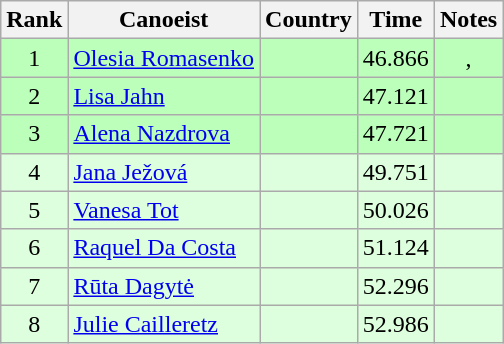<table class="wikitable" style="text-align:center">
<tr>
<th>Rank</th>
<th>Canoeist</th>
<th>Country</th>
<th>Time</th>
<th>Notes</th>
</tr>
<tr bgcolor=bbffbb>
<td>1</td>
<td align="left"><a href='#'>Olesia Romasenko</a></td>
<td align="left"></td>
<td>46.866</td>
<td>, <strong></strong></td>
</tr>
<tr bgcolor=bbffbb>
<td>2</td>
<td align="left"><a href='#'>Lisa Jahn</a></td>
<td align="left"></td>
<td>47.121</td>
<td></td>
</tr>
<tr bgcolor=bbffbb>
<td>3</td>
<td align="left"><a href='#'>Alena Nazdrova</a></td>
<td align="left"></td>
<td>47.721</td>
<td></td>
</tr>
<tr bgcolor=ddffdd>
<td>4</td>
<td align="left"><a href='#'>Jana Ježová</a></td>
<td align="left"></td>
<td>49.751</td>
<td></td>
</tr>
<tr bgcolor=ddffdd>
<td>5</td>
<td align="left"><a href='#'>Vanesa Tot</a></td>
<td align="left"></td>
<td>50.026</td>
<td></td>
</tr>
<tr bgcolor=ddffdd>
<td>6</td>
<td align="left"><a href='#'>Raquel Da Costa</a></td>
<td align="left"></td>
<td>51.124</td>
<td></td>
</tr>
<tr bgcolor=ddffdd>
<td>7</td>
<td align="left"><a href='#'>Rūta Dagytė</a></td>
<td align="left"></td>
<td>52.296</td>
<td></td>
</tr>
<tr bgcolor=ddffdd>
<td>8</td>
<td align="left"><a href='#'>Julie Cailleretz</a></td>
<td align="left"></td>
<td>52.986</td>
<td></td>
</tr>
</table>
